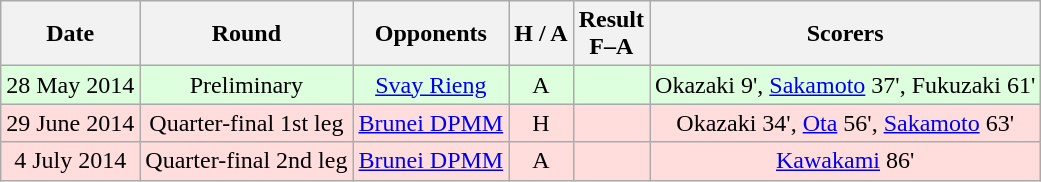<table class="wikitable" style="text-align:center">
<tr>
<th>Date</th>
<th>Round</th>
<th>Opponents</th>
<th>H / A</th>
<th>Result<br>F–A</th>
<th>Scorers</th>
</tr>
<tr bgcolor="#ddffdd">
<td>28 May 2014</td>
<td>Preliminary</td>
<td><a href='#'>Svay Rieng</a></td>
<td>A</td>
<td></td>
<td>Okazaki 9', <a href='#'>Sakamoto</a> 37', Fukuzaki 61'</td>
</tr>
<tr bgcolor="#ffdddd">
<td>29 June 2014</td>
<td>Quarter-final 1st leg</td>
<td><a href='#'>Brunei DPMM</a></td>
<td>H</td>
<td></td>
<td>Okazaki 34', <a href='#'>Ota</a> 56', <a href='#'>Sakamoto</a> 63'</td>
</tr>
<tr bgcolor="#ffdddd">
<td>4 July 2014</td>
<td>Quarter-final 2nd leg</td>
<td><a href='#'>Brunei DPMM</a></td>
<td>A</td>
<td></td>
<td><a href='#'>Kawakami</a> 86'</td>
</tr>
</table>
